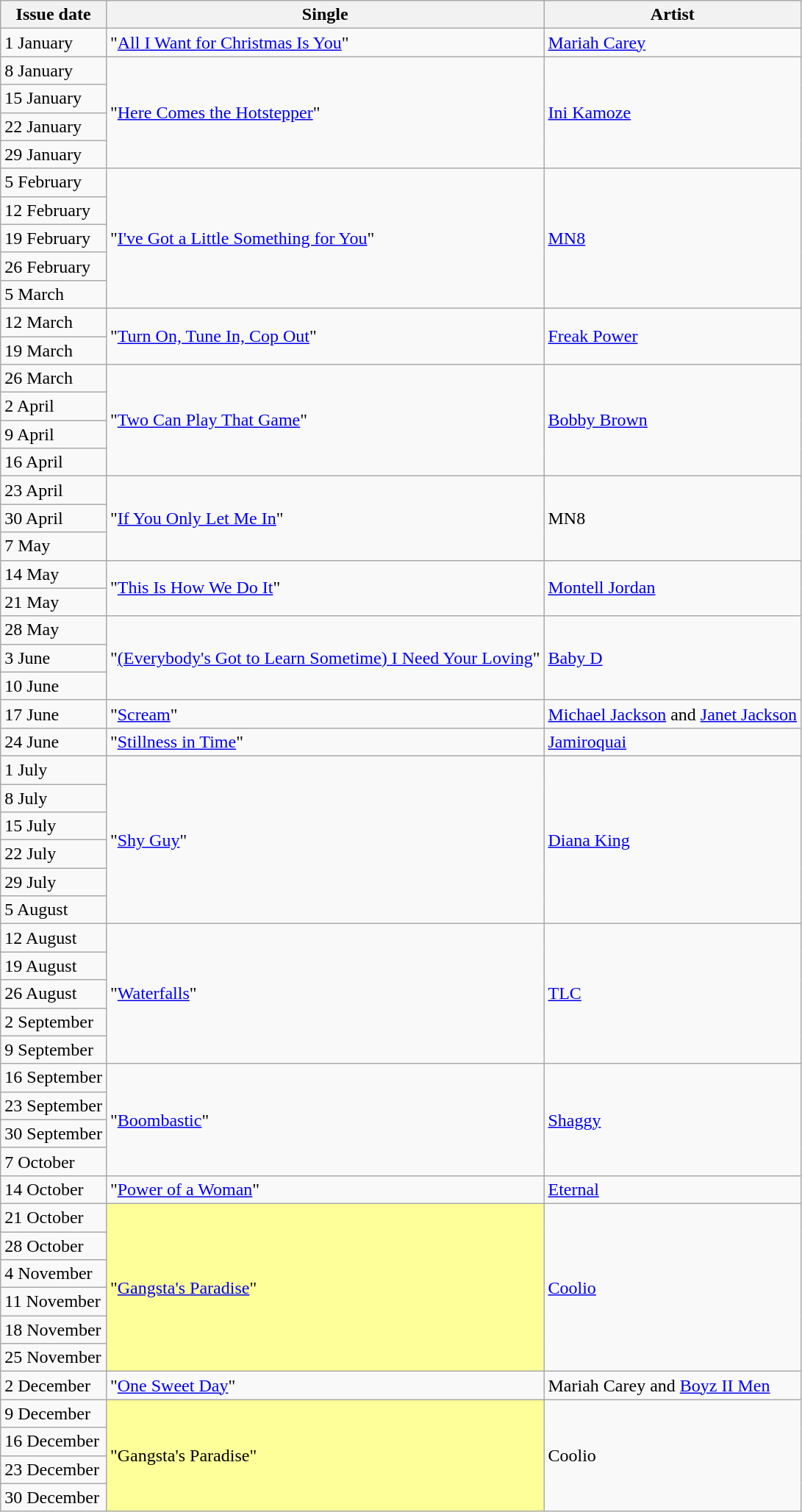<table class="wikitable plainrowheaders">
<tr>
<th scope=col>Issue date</th>
<th scope=col>Single</th>
<th scope=col>Artist</th>
</tr>
<tr>
<td>1 January</td>
<td>"<a href='#'>All I Want for Christmas Is You</a>"</td>
<td><a href='#'>Mariah Carey</a></td>
</tr>
<tr>
<td>8 January</td>
<td rowspan="4">"<a href='#'>Here Comes the Hotstepper</a>"</td>
<td rowspan="4"><a href='#'>Ini Kamoze</a></td>
</tr>
<tr>
<td>15 January</td>
</tr>
<tr>
<td>22 January</td>
</tr>
<tr>
<td>29 January</td>
</tr>
<tr>
<td>5 February</td>
<td rowspan="5">"<a href='#'>I've Got a Little Something for You</a>"</td>
<td rowspan="5"><a href='#'>MN8</a></td>
</tr>
<tr>
<td>12 February</td>
</tr>
<tr>
<td>19 February</td>
</tr>
<tr>
<td>26 February</td>
</tr>
<tr>
<td>5 March</td>
</tr>
<tr>
<td>12 March</td>
<td rowspan="2">"<a href='#'>Turn On, Tune In, Cop Out</a>"</td>
<td rowspan="2"><a href='#'>Freak Power</a></td>
</tr>
<tr>
<td>19 March</td>
</tr>
<tr>
<td>26 March</td>
<td rowspan="4">"<a href='#'>Two Can Play That Game</a>"</td>
<td rowspan="4"><a href='#'>Bobby Brown</a></td>
</tr>
<tr>
<td>2 April</td>
</tr>
<tr>
<td>9 April</td>
</tr>
<tr>
<td>16 April</td>
</tr>
<tr>
<td>23 April</td>
<td rowspan="3">"<a href='#'>If You Only Let Me In</a>"</td>
<td rowspan="3">MN8</td>
</tr>
<tr>
<td>30 April</td>
</tr>
<tr>
<td>7 May</td>
</tr>
<tr>
<td>14 May</td>
<td rowspan="2">"<a href='#'>This Is How We Do It</a>"</td>
<td rowspan="2"><a href='#'>Montell Jordan</a></td>
</tr>
<tr>
<td>21 May</td>
</tr>
<tr>
<td>28 May</td>
<td rowspan="3">"<a href='#'>(Everybody's Got to Learn Sometime) I Need Your Loving</a>"</td>
<td rowspan="3"><a href='#'>Baby D</a></td>
</tr>
<tr>
<td>3 June</td>
</tr>
<tr>
<td>10 June</td>
</tr>
<tr>
<td>17 June</td>
<td>"<a href='#'>Scream</a>"</td>
<td><a href='#'>Michael Jackson</a> and <a href='#'>Janet Jackson</a></td>
</tr>
<tr>
<td>24 June</td>
<td>"<a href='#'>Stillness in Time</a>"</td>
<td><a href='#'>Jamiroquai</a></td>
</tr>
<tr>
<td>1 July</td>
<td rowspan="6">"<a href='#'>Shy Guy</a>"</td>
<td rowspan="6"><a href='#'>Diana King</a></td>
</tr>
<tr>
<td>8 July</td>
</tr>
<tr>
<td>15 July</td>
</tr>
<tr>
<td>22 July</td>
</tr>
<tr>
<td>29 July</td>
</tr>
<tr>
<td>5 August</td>
</tr>
<tr>
<td>12 August</td>
<td rowspan="5">"<a href='#'>Waterfalls</a>"</td>
<td rowspan="5"><a href='#'>TLC</a></td>
</tr>
<tr>
<td>19 August</td>
</tr>
<tr>
<td>26 August</td>
</tr>
<tr>
<td>2 September</td>
</tr>
<tr>
<td>9 September</td>
</tr>
<tr>
<td>16 September</td>
<td rowspan="4">"<a href='#'>Boombastic</a>"</td>
<td rowspan="4"><a href='#'>Shaggy</a></td>
</tr>
<tr>
<td>23 September</td>
</tr>
<tr>
<td>30 September</td>
</tr>
<tr>
<td>7 October</td>
</tr>
<tr>
<td>14 October</td>
<td>"<a href='#'>Power of a Woman</a>"</td>
<td><a href='#'>Eternal</a></td>
</tr>
<tr>
<td>21 October</td>
<td rowspan="6" bgcolor=#FFFF99>"<a href='#'>Gangsta's Paradise</a>" </td>
<td rowspan="6"><a href='#'>Coolio</a></td>
</tr>
<tr>
<td>28 October</td>
</tr>
<tr>
<td>4 November</td>
</tr>
<tr>
<td>11 November</td>
</tr>
<tr>
<td>18 November</td>
</tr>
<tr>
<td>25 November</td>
</tr>
<tr>
<td>2 December</td>
<td>"<a href='#'>One Sweet Day</a>"</td>
<td>Mariah Carey and <a href='#'>Boyz II Men</a></td>
</tr>
<tr>
<td>9 December</td>
<td rowspan="4" bgcolor=#FFFF99>"Gangsta's Paradise" </td>
<td rowspan="4">Coolio</td>
</tr>
<tr>
<td>16 December</td>
</tr>
<tr>
<td>23 December</td>
</tr>
<tr>
<td>30 December</td>
</tr>
</table>
